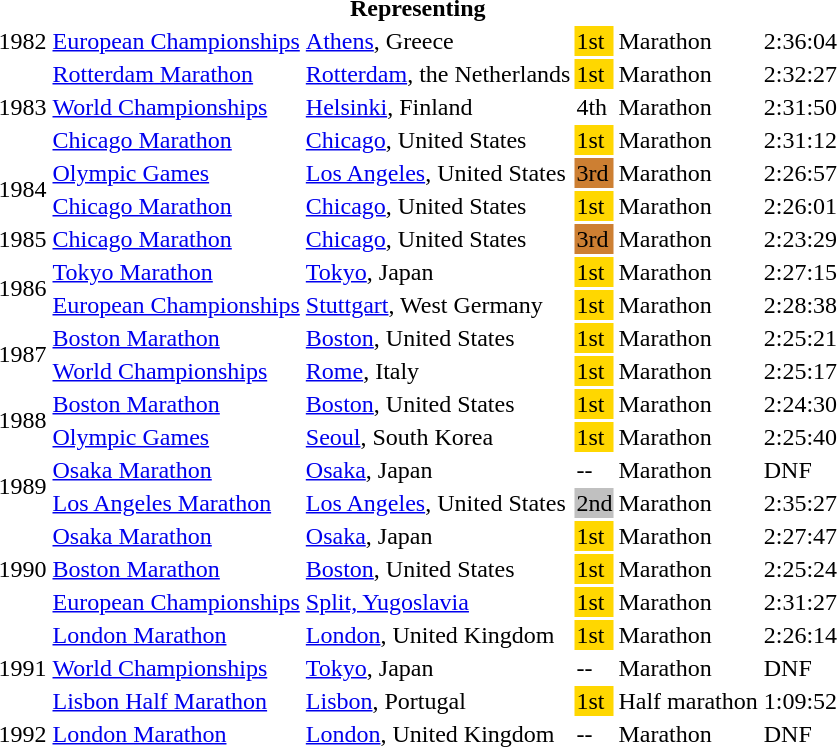<table>
<tr>
<th colspan="6">Representing </th>
</tr>
<tr>
<td>1982</td>
<td><a href='#'>European Championships</a></td>
<td><a href='#'>Athens</a>, Greece</td>
<td style="background:gold;">1st</td>
<td>Marathon</td>
<td>2:36:04</td>
</tr>
<tr>
<td rowspan=3>1983</td>
<td><a href='#'>Rotterdam Marathon</a></td>
<td><a href='#'>Rotterdam</a>, the Netherlands</td>
<td style="background:gold;">1st</td>
<td>Marathon</td>
<td>2:32:27</td>
</tr>
<tr>
<td><a href='#'>World Championships</a></td>
<td><a href='#'>Helsinki</a>, Finland</td>
<td>4th</td>
<td>Marathon</td>
<td>2:31:50</td>
</tr>
<tr>
<td><a href='#'>Chicago Marathon</a></td>
<td><a href='#'>Chicago</a>, United States</td>
<td style="background:gold;">1st</td>
<td>Marathon</td>
<td>2:31:12</td>
</tr>
<tr>
<td rowspan=2>1984</td>
<td><a href='#'>Olympic Games</a></td>
<td><a href='#'>Los Angeles</a>, United States</td>
<td bgcolor="#CD7F32">3rd</td>
<td>Marathon</td>
<td>2:26:57</td>
</tr>
<tr>
<td><a href='#'>Chicago Marathon</a></td>
<td><a href='#'>Chicago</a>, United States</td>
<td style="background:gold;">1st</td>
<td>Marathon</td>
<td>2:26:01</td>
</tr>
<tr>
<td>1985</td>
<td><a href='#'>Chicago Marathon</a></td>
<td><a href='#'>Chicago</a>, United States</td>
<td bgcolor="#CD7F32">3rd</td>
<td>Marathon</td>
<td>2:23:29</td>
</tr>
<tr>
<td rowspan=2>1986</td>
<td><a href='#'>Tokyo Marathon</a></td>
<td><a href='#'>Tokyo</a>, Japan</td>
<td style="background:gold;">1st</td>
<td>Marathon</td>
<td>2:27:15</td>
</tr>
<tr>
<td><a href='#'>European Championships</a></td>
<td><a href='#'>Stuttgart</a>, West Germany</td>
<td style="background:gold;">1st</td>
<td>Marathon</td>
<td>2:28:38</td>
</tr>
<tr>
<td rowspan=2>1987</td>
<td><a href='#'>Boston Marathon</a></td>
<td><a href='#'>Boston</a>, United States</td>
<td style="background:gold;">1st</td>
<td>Marathon</td>
<td>2:25:21</td>
</tr>
<tr>
<td><a href='#'>World Championships</a></td>
<td><a href='#'>Rome</a>, Italy</td>
<td style="background:gold;">1st</td>
<td>Marathon</td>
<td>2:25:17</td>
</tr>
<tr>
<td rowspan=2>1988</td>
<td><a href='#'>Boston Marathon</a></td>
<td><a href='#'>Boston</a>, United States</td>
<td style="background:gold;">1st</td>
<td>Marathon</td>
<td>2:24:30</td>
</tr>
<tr>
<td><a href='#'>Olympic Games</a></td>
<td><a href='#'>Seoul</a>, South Korea</td>
<td style="background:gold;">1st</td>
<td>Marathon</td>
<td>2:25:40</td>
</tr>
<tr>
<td rowspan=2>1989</td>
<td><a href='#'>Osaka Marathon</a></td>
<td><a href='#'>Osaka</a>, Japan</td>
<td>--</td>
<td>Marathon</td>
<td>DNF</td>
</tr>
<tr>
<td><a href='#'>Los Angeles Marathon</a></td>
<td><a href='#'>Los Angeles</a>, United States</td>
<td style="background:silver;">2nd</td>
<td>Marathon</td>
<td>2:35:27</td>
</tr>
<tr>
<td rowspan=3>1990</td>
<td><a href='#'>Osaka Marathon</a></td>
<td><a href='#'>Osaka</a>, Japan</td>
<td style="background:gold;">1st</td>
<td>Marathon</td>
<td>2:27:47</td>
</tr>
<tr>
<td><a href='#'>Boston Marathon</a></td>
<td><a href='#'>Boston</a>, United States</td>
<td style="background:gold;">1st</td>
<td>Marathon</td>
<td>2:25:24</td>
</tr>
<tr>
<td><a href='#'>European Championships</a></td>
<td><a href='#'>Split, Yugoslavia</a></td>
<td style="background:gold;">1st</td>
<td>Marathon</td>
<td>2:31:27</td>
</tr>
<tr>
<td rowspan=3>1991</td>
<td><a href='#'>London Marathon</a></td>
<td><a href='#'>London</a>, United Kingdom</td>
<td style="background:gold;">1st</td>
<td>Marathon</td>
<td>2:26:14</td>
</tr>
<tr>
<td><a href='#'>World Championships</a></td>
<td><a href='#'>Tokyo</a>, Japan</td>
<td>--</td>
<td>Marathon</td>
<td>DNF</td>
</tr>
<tr>
<td><a href='#'>Lisbon Half Marathon</a></td>
<td><a href='#'>Lisbon</a>, Portugal</td>
<td style="background:gold;">1st</td>
<td>Half marathon</td>
<td>1:09:52</td>
</tr>
<tr>
<td>1992</td>
<td><a href='#'>London Marathon</a></td>
<td><a href='#'>London</a>, United Kingdom</td>
<td>--</td>
<td>Marathon</td>
<td>DNF</td>
</tr>
</table>
